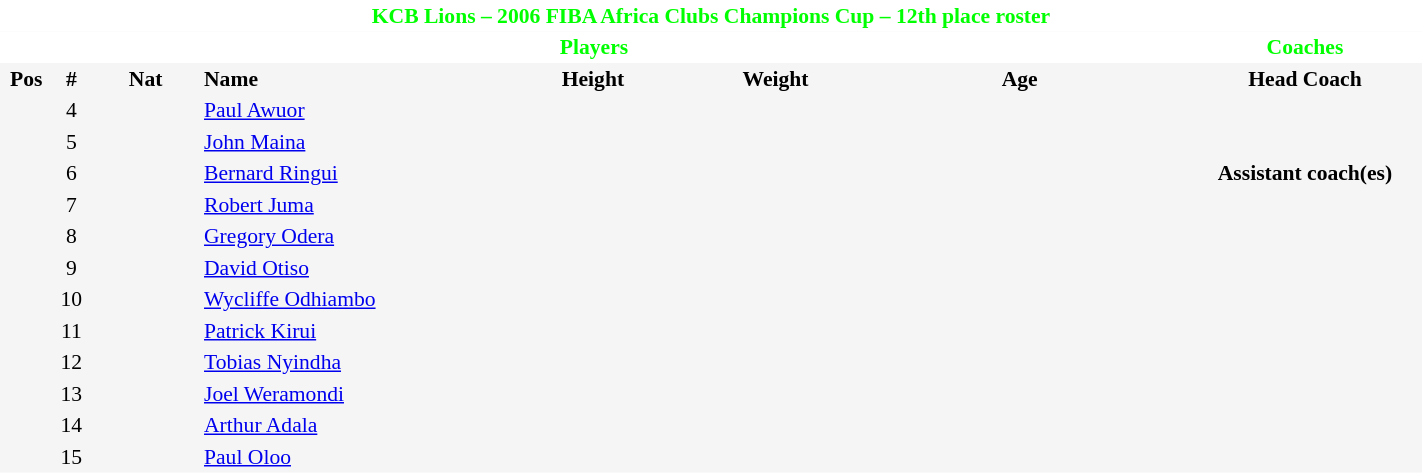<table border=0 cellpadding=2 cellspacing=0  |- bgcolor=#f5f5f5 style="text-align:center; font-size:90%;" width=75%>
<tr>
<td colspan="8" style="background: white; color: #00ff00"><strong>KCB Lions – 2006 FIBA Africa Clubs Champions Cup – 12th place roster</strong></td>
</tr>
<tr>
<td colspan="7" style="background: white; color: #00ff00"><strong>Players</strong></td>
<td style="background: white; color: #00ff00"><strong>Coaches</strong></td>
</tr>
<tr style="background=#f5f5f5; color: black">
<th width=5px>Pos</th>
<th width=5px>#</th>
<th width=50px>Nat</th>
<th width=135px align=left>Name</th>
<th width=100px>Height</th>
<th width=70px>Weight</th>
<th width=160px>Age</th>
<th width=110px>Head Coach</th>
</tr>
<tr>
<td></td>
<td>4</td>
<td></td>
<td align=left><a href='#'>Paul Awuor</a></td>
<td></td>
<td></td>
<td><span></span></td>
<td></td>
</tr>
<tr>
<td></td>
<td>5</td>
<td></td>
<td align=left><a href='#'>John Maina</a></td>
<td></td>
<td></td>
<td><span></span></td>
</tr>
<tr>
<td></td>
<td>6</td>
<td></td>
<td align=left><a href='#'>Bernard Ringui</a></td>
<td></td>
<td></td>
<td><span></span></td>
<td><strong>Assistant coach(es)</strong></td>
</tr>
<tr>
<td></td>
<td>7</td>
<td></td>
<td align=left><a href='#'>Robert Juma</a></td>
<td></td>
<td></td>
<td><span></span></td>
</tr>
<tr>
<td></td>
<td>8</td>
<td></td>
<td align=left><a href='#'>Gregory Odera</a></td>
<td></td>
<td></td>
<td><span></span></td>
</tr>
<tr>
<td></td>
<td>9</td>
<td></td>
<td align=left><a href='#'>David Otiso</a></td>
<td></td>
<td></td>
<td><span></span></td>
</tr>
<tr>
<td></td>
<td>10</td>
<td></td>
<td align=left><a href='#'>Wycliffe Odhiambo</a></td>
<td></td>
<td></td>
<td><span></span></td>
</tr>
<tr>
<td></td>
<td>11</td>
<td></td>
<td align=left><a href='#'>Patrick Kirui</a></td>
<td></td>
<td></td>
<td><span></span></td>
</tr>
<tr>
<td></td>
<td>12</td>
<td></td>
<td align=left><a href='#'>Tobias Nyindha</a></td>
<td></td>
<td></td>
<td><span></span></td>
<td></td>
</tr>
<tr>
<td></td>
<td>13</td>
<td></td>
<td align=left><a href='#'>Joel Weramondi</a></td>
<td></td>
<td></td>
<td><span></span></td>
<td></td>
</tr>
<tr>
<td></td>
<td>14</td>
<td></td>
<td align=left><a href='#'>Arthur Adala</a></td>
<td></td>
<td></td>
<td><span></span></td>
<td></td>
</tr>
<tr>
<td></td>
<td>15</td>
<td></td>
<td align=left><a href='#'>Paul Oloo</a></td>
<td></td>
<td></td>
<td><span></span></td>
</tr>
</table>
